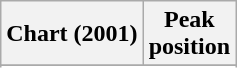<table class="wikitable sortable">
<tr>
<th align="left">Chart (2001)</th>
<th align="center">Peak<br>position</th>
</tr>
<tr>
</tr>
<tr>
</tr>
<tr>
</tr>
</table>
